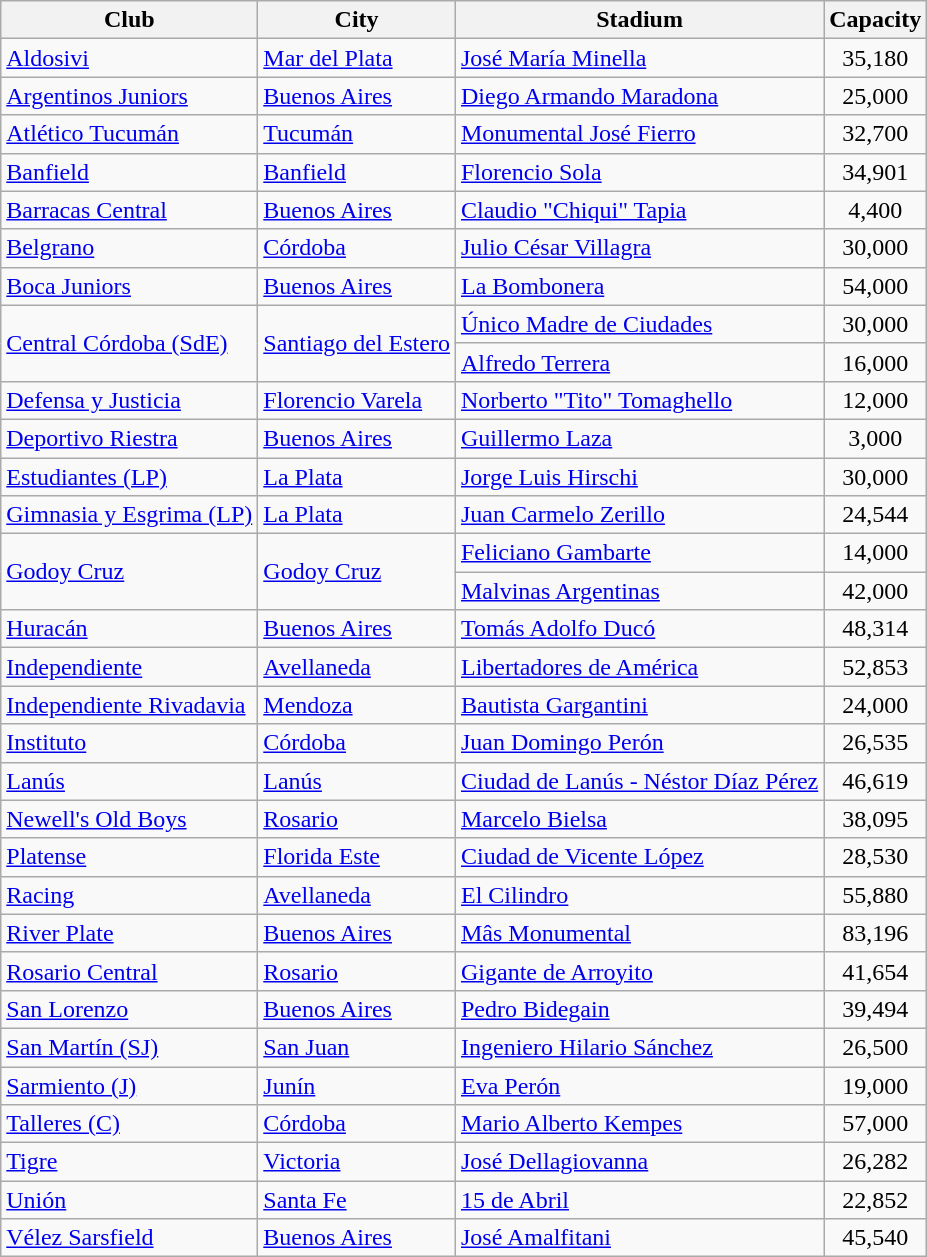<table class="wikitable sortable">
<tr>
<th>Club</th>
<th>City</th>
<th>Stadium</th>
<th>Capacity</th>
</tr>
<tr>
<td><a href='#'>Aldosivi</a></td>
<td><a href='#'>Mar del Plata</a></td>
<td><a href='#'>José María Minella</a></td>
<td align="center">35,180</td>
</tr>
<tr>
<td><a href='#'>Argentinos Juniors</a></td>
<td><a href='#'>Buenos Aires</a></td>
<td><a href='#'>Diego Armando Maradona</a></td>
<td align="center">25,000</td>
</tr>
<tr>
<td><a href='#'>Atlético Tucumán</a></td>
<td><a href='#'>Tucumán</a></td>
<td><a href='#'>Monumental José Fierro</a></td>
<td align="center">32,700</td>
</tr>
<tr>
<td><a href='#'>Banfield</a></td>
<td><a href='#'>Banfield</a></td>
<td><a href='#'>Florencio Sola</a></td>
<td align="center">34,901</td>
</tr>
<tr>
<td><a href='#'>Barracas Central</a></td>
<td><a href='#'>Buenos Aires</a></td>
<td><a href='#'>Claudio "Chiqui" Tapia</a></td>
<td align="center">4,400</td>
</tr>
<tr>
<td><a href='#'>Belgrano</a></td>
<td><a href='#'>Córdoba</a></td>
<td><a href='#'>Julio César Villagra</a></td>
<td align="center">30,000</td>
</tr>
<tr>
<td><a href='#'>Boca Juniors</a></td>
<td><a href='#'>Buenos Aires</a></td>
<td><a href='#'>La Bombonera</a></td>
<td align="center">54,000</td>
</tr>
<tr>
<td rowspan=2><a href='#'>Central Córdoba (SdE)</a></td>
<td rowspan=2><a href='#'>Santiago del Estero</a></td>
<td><a href='#'>Único Madre de Ciudades</a></td>
<td align="center">30,000</td>
</tr>
<tr>
<td><a href='#'>Alfredo Terrera</a></td>
<td align="center">16,000</td>
</tr>
<tr>
<td><a href='#'>Defensa y Justicia</a></td>
<td><a href='#'>Florencio Varela</a></td>
<td><a href='#'>Norberto "Tito" Tomaghello</a></td>
<td align="center">12,000</td>
</tr>
<tr>
<td><a href='#'>Deportivo Riestra</a></td>
<td><a href='#'>Buenos Aires</a></td>
<td><a href='#'>Guillermo Laza</a></td>
<td align="center">3,000</td>
</tr>
<tr>
<td><a href='#'>Estudiantes (LP)</a></td>
<td><a href='#'>La Plata</a></td>
<td><a href='#'>Jorge Luis Hirschi</a></td>
<td align="center">30,000</td>
</tr>
<tr>
<td><a href='#'>Gimnasia y Esgrima (LP)</a></td>
<td><a href='#'>La Plata</a></td>
<td><a href='#'>Juan Carmelo Zerillo</a></td>
<td align="center">24,544</td>
</tr>
<tr>
<td rowspan=2><a href='#'>Godoy Cruz</a></td>
<td rowspan=2><a href='#'>Godoy Cruz</a></td>
<td><a href='#'>Feliciano Gambarte</a></td>
<td align="center">14,000</td>
</tr>
<tr>
<td><a href='#'>Malvinas Argentinas</a></td>
<td align="center">42,000</td>
</tr>
<tr>
<td><a href='#'>Huracán</a></td>
<td><a href='#'>Buenos Aires</a></td>
<td><a href='#'>Tomás Adolfo Ducó</a></td>
<td align="center">48,314</td>
</tr>
<tr>
<td><a href='#'>Independiente</a></td>
<td><a href='#'>Avellaneda</a></td>
<td><a href='#'>Libertadores de América</a></td>
<td align="center">52,853</td>
</tr>
<tr>
<td><a href='#'>Independiente Rivadavia</a></td>
<td><a href='#'>Mendoza</a></td>
<td><a href='#'>Bautista Gargantini</a></td>
<td align="center">24,000</td>
</tr>
<tr>
<td><a href='#'>Instituto</a></td>
<td><a href='#'>Córdoba</a></td>
<td><a href='#'>Juan Domingo Perón</a></td>
<td align="center">26,535</td>
</tr>
<tr>
<td><a href='#'>Lanús</a></td>
<td><a href='#'>Lanús</a></td>
<td><a href='#'>Ciudad de Lanús - Néstor Díaz Pérez</a></td>
<td align="center">46,619</td>
</tr>
<tr>
<td><a href='#'>Newell's Old Boys</a></td>
<td><a href='#'>Rosario</a></td>
<td><a href='#'>Marcelo Bielsa</a></td>
<td align="center">38,095</td>
</tr>
<tr>
<td><a href='#'>Platense</a></td>
<td><a href='#'>Florida Este</a></td>
<td><a href='#'>Ciudad de Vicente López</a></td>
<td align="center">28,530</td>
</tr>
<tr>
<td><a href='#'>Racing</a></td>
<td><a href='#'>Avellaneda</a></td>
<td><a href='#'>El Cilindro</a></td>
<td align="center">55,880</td>
</tr>
<tr>
<td><a href='#'>River Plate</a></td>
<td><a href='#'>Buenos Aires</a></td>
<td><a href='#'>Mâs Monumental</a></td>
<td align="center">83,196</td>
</tr>
<tr>
<td><a href='#'>Rosario Central</a></td>
<td><a href='#'>Rosario</a></td>
<td><a href='#'>Gigante de Arroyito</a></td>
<td align="center">41,654</td>
</tr>
<tr>
<td><a href='#'>San Lorenzo</a></td>
<td><a href='#'>Buenos Aires</a></td>
<td><a href='#'>Pedro Bidegain</a></td>
<td align="center">39,494</td>
</tr>
<tr>
<td><a href='#'>San Martín (SJ)</a></td>
<td><a href='#'>San Juan</a></td>
<td><a href='#'>Ingeniero Hilario Sánchez</a></td>
<td align="center">26,500</td>
</tr>
<tr>
<td><a href='#'>Sarmiento (J)</a></td>
<td><a href='#'>Junín</a></td>
<td><a href='#'>Eva Perón</a></td>
<td align="center">19,000</td>
</tr>
<tr>
<td><a href='#'>Talleres (C)</a></td>
<td><a href='#'>Córdoba</a></td>
<td><a href='#'>Mario Alberto Kempes</a></td>
<td align="center">57,000</td>
</tr>
<tr>
<td><a href='#'>Tigre</a></td>
<td><a href='#'>Victoria</a></td>
<td><a href='#'>José Dellagiovanna</a></td>
<td align="center">26,282</td>
</tr>
<tr>
<td><a href='#'>Unión</a></td>
<td><a href='#'>Santa Fe</a></td>
<td><a href='#'>15 de Abril</a></td>
<td align="center">22,852</td>
</tr>
<tr>
<td><a href='#'>Vélez Sarsfield</a></td>
<td><a href='#'>Buenos Aires</a></td>
<td><a href='#'>José Amalfitani</a></td>
<td align="center">45,540</td>
</tr>
</table>
